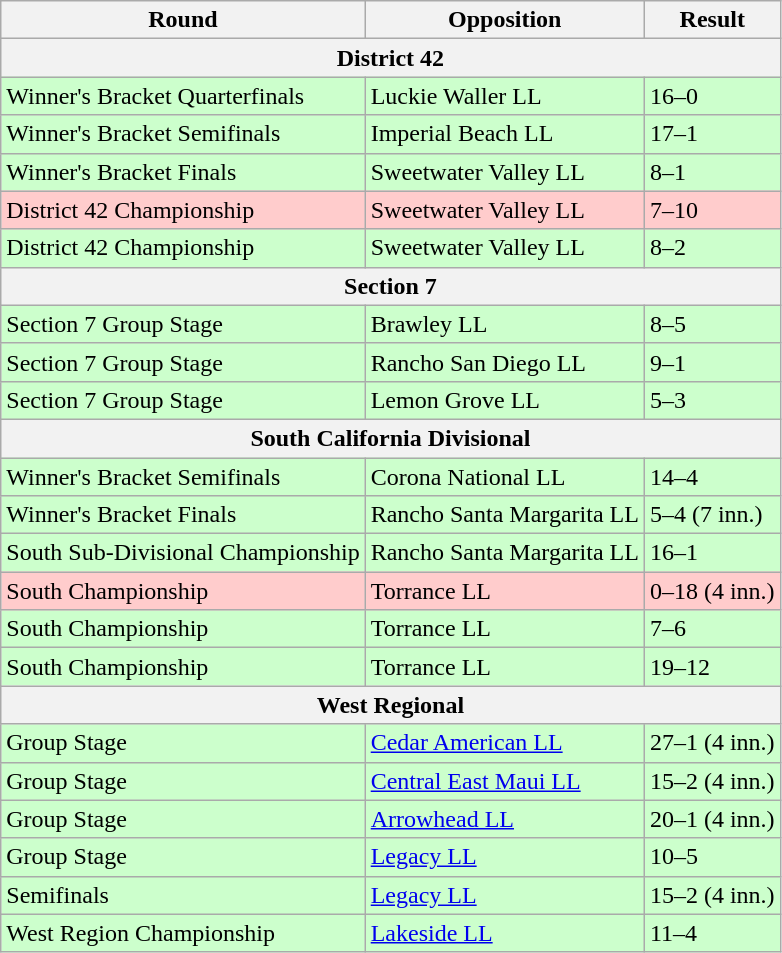<table class="wikitable">
<tr>
<th>Round</th>
<th>Opposition</th>
<th>Result</th>
</tr>
<tr>
<th colspan=3>District 42</th>
</tr>
<tr bgcolor=ccffcc>
<td>Winner's Bracket Quarterfinals</td>
<td> Luckie Waller LL</td>
<td>16–0</td>
</tr>
<tr bgcolor=ccffcc>
<td>Winner's Bracket Semifinals</td>
<td> Imperial Beach LL</td>
<td>17–1</td>
</tr>
<tr bgcolor=ccffcc>
<td>Winner's Bracket Finals</td>
<td> Sweetwater Valley LL</td>
<td>8–1</td>
</tr>
<tr bgcolor=ffcccc>
<td>District 42 Championship</td>
<td> Sweetwater Valley LL</td>
<td>7–10</td>
</tr>
<tr bgcolor=ccffcc>
<td>District 42 Championship</td>
<td> Sweetwater Valley LL</td>
<td>8–2</td>
</tr>
<tr>
<th colspan=3>Section 7</th>
</tr>
<tr bgcolor=ccffcc>
<td>Section 7 Group Stage</td>
<td> Brawley LL</td>
<td>8–5</td>
</tr>
<tr bgcolor=ccffcc>
<td>Section 7 Group Stage</td>
<td> Rancho San Diego LL</td>
<td>9–1</td>
</tr>
<tr bgcolor=ccffcc>
<td>Section 7 Group Stage</td>
<td> Lemon Grove LL</td>
<td>5–3</td>
</tr>
<tr>
<th colspan=3>South California Divisional</th>
</tr>
<tr bgcolor=ccffcc>
<td>Winner's Bracket Semifinals</td>
<td> Corona National LL</td>
<td>14–4</td>
</tr>
<tr bgcolor=ccffcc>
<td>Winner's Bracket Finals</td>
<td> Rancho Santa Margarita LL</td>
<td>5–4 (7 inn.)</td>
</tr>
<tr bgcolor=ccffcc>
<td>South Sub-Divisional Championship</td>
<td> Rancho Santa Margarita LL</td>
<td>16–1</td>
</tr>
<tr bgcolor=ffcccc>
<td>South Championship</td>
<td> Torrance LL</td>
<td>0–18 (4 inn.)</td>
</tr>
<tr bgcolor=ccffcc>
<td>South Championship</td>
<td> Torrance LL</td>
<td>7–6</td>
</tr>
<tr bgcolor=ccffcc>
<td>South Championship</td>
<td> Torrance LL</td>
<td>19–12</td>
</tr>
<tr>
<th colspan=3>West Regional</th>
</tr>
<tr bgcolor=ccffcc>
<td>Group Stage</td>
<td> <a href='#'>Cedar American LL</a></td>
<td>27–1 (4 inn.)</td>
</tr>
<tr bgcolor=ccffcc>
<td>Group Stage</td>
<td> <a href='#'>Central East Maui LL</a></td>
<td>15–2 (4 inn.)</td>
</tr>
<tr bgcolor=ccffcc>
<td>Group Stage</td>
<td> <a href='#'>Arrowhead LL</a></td>
<td>20–1 (4 inn.)</td>
</tr>
<tr bgcolor=ccffcc>
<td>Group Stage</td>
<td> <a href='#'>Legacy LL</a></td>
<td>10–5</td>
</tr>
<tr bgcolor=ccffcc>
<td>Semifinals</td>
<td> <a href='#'>Legacy LL</a></td>
<td>15–2 (4 inn.)</td>
</tr>
<tr bgcolor=ccffcc>
<td>West Region Championship</td>
<td> <a href='#'>Lakeside LL</a></td>
<td>11–4</td>
</tr>
</table>
